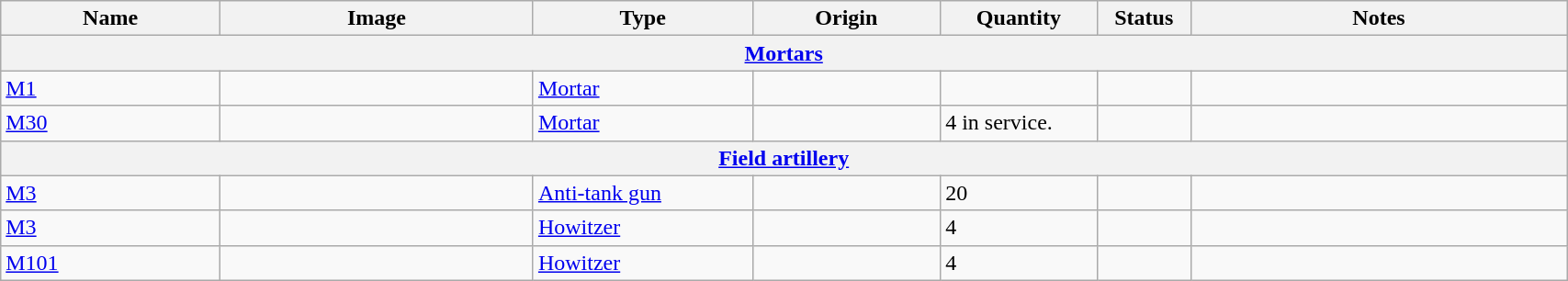<table class="wikitable" style="width:90%;">
<tr>
<th width=14%>Name</th>
<th width=20%>Image</th>
<th width=14%>Type</th>
<th width=12%>Origin</th>
<th width=10%>Quantity</th>
<th width=06%>Status</th>
<th width=24%>Notes</th>
</tr>
<tr>
<th colspan="7"><a href='#'>Mortars</a></th>
</tr>
<tr>
<td><a href='#'>M1</a></td>
<td></td>
<td><a href='#'>Mortar</a></td>
<td></td>
<td></td>
<td></td>
<td></td>
</tr>
<tr>
<td><a href='#'>M30</a></td>
<td></td>
<td><a href='#'>Mortar</a></td>
<td></td>
<td>4 in service.</td>
<td></td>
<td></td>
</tr>
<tr>
<th colspan="7"><a href='#'>Field artillery</a></th>
</tr>
<tr>
<td><a href='#'>M3</a></td>
<td></td>
<td><a href='#'>Anti-tank gun</a></td>
<td></td>
<td>20</td>
<td></td>
<td></td>
</tr>
<tr>
<td><a href='#'>M3</a></td>
<td></td>
<td><a href='#'>Howitzer</a></td>
<td></td>
<td>4</td>
<td></td>
<td></td>
</tr>
<tr>
<td><a href='#'>M101</a></td>
<td></td>
<td><a href='#'>Howitzer</a></td>
<td></td>
<td>4</td>
<td></td>
<td></td>
</tr>
</table>
